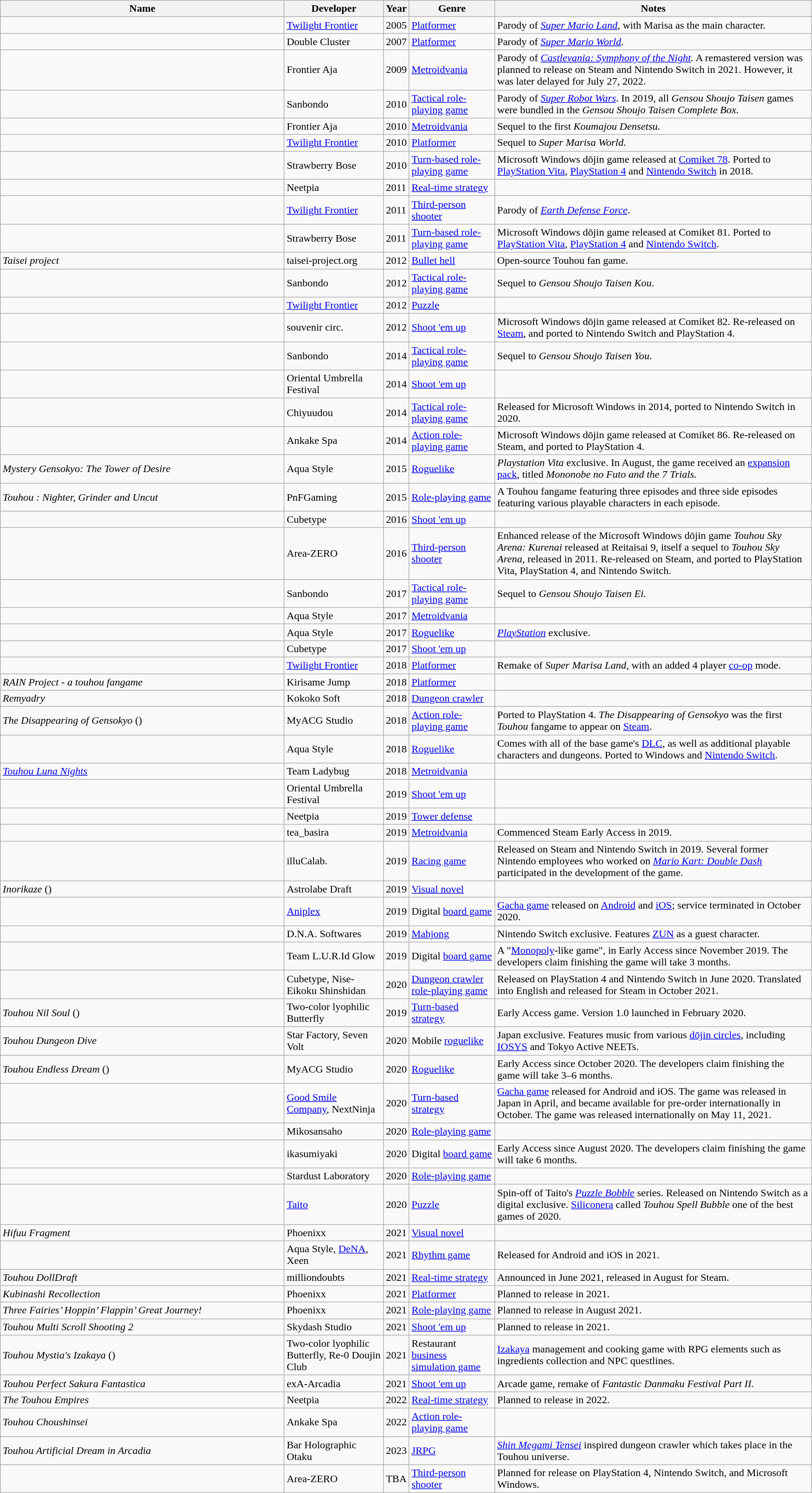<table class="wikitable sortable">
<tr>
<th style="width: 35%;">Name</th>
<th>Developer</th>
<th>Year</th>
<th>Genre</th>
<th>Notes</th>
</tr>
<tr>
<td></td>
<td><a href='#'>Twilight Frontier</a></td>
<td>2005</td>
<td><a href='#'>Platformer</a></td>
<td>Parody of <em><a href='#'>Super Mario Land</a></em>, with Marisa as the main character.</td>
</tr>
<tr>
<td></td>
<td>Double Cluster</td>
<td>2007</td>
<td><a href='#'>Platformer</a></td>
<td>Parody of <em><a href='#'>Super Mario World</a></em>.</td>
</tr>
<tr>
<td></td>
<td>Frontier Aja</td>
<td>2009</td>
<td><a href='#'>Metroidvania</a></td>
<td>Parody of <em><a href='#'>Castlevania: Symphony of the Night</a>.</em> A remastered version was planned to release on Steam and Nintendo Switch in 2021. However, it was later delayed for July 27, 2022.</td>
</tr>
<tr>
<td></td>
<td>Sanbondo</td>
<td>2010</td>
<td><a href='#'>Tactical role-playing game</a></td>
<td>Parody of <em><a href='#'>Super Robot Wars</a></em>. In 2019, all <em>Gensou Shoujo Taisen</em> games were bundled in the <em>Gensou Shoujo Taisen Complete Box.</em></td>
</tr>
<tr>
<td></td>
<td>Frontier Aja</td>
<td>2010</td>
<td><a href='#'>Metroidvania</a></td>
<td>Sequel to the first <em>Koumajou Densetsu.</em></td>
</tr>
<tr>
<td></td>
<td><a href='#'>Twilight Frontier</a></td>
<td>2010</td>
<td><a href='#'>Platformer</a></td>
<td>Sequel to <em>Super Marisa World.</em></td>
</tr>
<tr>
<td></td>
<td>Strawberry Bose</td>
<td>2010</td>
<td><a href='#'>Turn-based role-playing game</a></td>
<td>Microsoft Windows dōjin game released at <a href='#'>Comiket 78</a>. Ported to <a href='#'>PlayStation Vita</a>, <a href='#'>PlayStation 4</a> and <a href='#'>Nintendo Switch</a> in 2018.</td>
</tr>
<tr>
<td></td>
<td>Neetpia</td>
<td>2011</td>
<td><a href='#'>Real-time strategy</a></td>
<td></td>
</tr>
<tr>
<td></td>
<td><a href='#'>Twilight Frontier</a></td>
<td>2011</td>
<td><a href='#'>Third-person shooter</a></td>
<td>Parody of <em><a href='#'>Earth Defense Force</a></em>.</td>
</tr>
<tr>
<td></td>
<td>Strawberry Bose</td>
<td>2011</td>
<td><a href='#'>Turn-based role-playing game</a></td>
<td>Microsoft Windows dōjin game released at Comiket 81. Ported to <a href='#'>PlayStation Vita</a>, <a href='#'>PlayStation 4</a> and <a href='#'>Nintendo Switch</a>.</td>
</tr>
<tr>
<td><em>Taisei project</em></td>
<td>taisei-project.org</td>
<td>2012</td>
<td><a href='#'>Bullet hell</a></td>
<td>Open-source Touhou fan game.</td>
</tr>
<tr>
<td></td>
<td>Sanbondo</td>
<td>2012</td>
<td><a href='#'>Tactical role-playing game</a></td>
<td>Sequel to <em>Gensou Shoujo Taisen</em> <em>Kou</em>.</td>
</tr>
<tr>
<td></td>
<td><a href='#'>Twilight Frontier</a></td>
<td>2012</td>
<td><a href='#'>Puzzle</a></td>
<td></td>
</tr>
<tr>
<td></td>
<td>souvenir circ.</td>
<td>2012</td>
<td><a href='#'>Shoot 'em up</a></td>
<td>Microsoft Windows dōjin game released at Comiket 82. Re-released on <a href='#'>Steam</a>, and ported to Nintendo Switch and PlayStation 4.</td>
</tr>
<tr>
<td></td>
<td>Sanbondo</td>
<td>2014</td>
<td><a href='#'>Tactical role-playing game</a></td>
<td>Sequel to <em>Gensou Shoujo Taisen</em> <em>You</em>.</td>
</tr>
<tr>
<td></td>
<td>Oriental Umbrella Festival</td>
<td>2014</td>
<td><a href='#'>Shoot 'em up</a></td>
<td></td>
</tr>
<tr>
<td></td>
<td>Chiyuudou</td>
<td>2014</td>
<td><a href='#'>Tactical role-playing game</a></td>
<td>Released for Microsoft Windows in 2014, ported to Nintendo Switch in 2020.</td>
</tr>
<tr>
<td></td>
<td>Ankake Spa</td>
<td>2014</td>
<td><a href='#'>Action role-playing game</a></td>
<td>Microsoft Windows dōjin game released at Comiket 86. Re-released on Steam, and ported to PlayStation 4.</td>
</tr>
<tr>
<td><em>Mystery Gensokyo: The Tower of Desire</em></td>
<td>Aqua Style</td>
<td>2015</td>
<td><a href='#'>Roguelike</a></td>
<td><em>Playstation Vita</em> exclusive. In August, the game received an <a href='#'>expansion pack</a>, titled <em>Mononobe no Futo and the 7 Trials.</em></td>
</tr>
<tr>
<td><em>Touhou : Nighter, Grinder and Uncut</em></td>
<td>PnFGaming</td>
<td>2015</td>
<td><a href='#'>Role-playing game</a></td>
<td>A Touhou fangame featuring three episodes and three side episodes featuring various playable characters in each episode.</td>
</tr>
<tr>
<td></td>
<td>Cubetype</td>
<td>2016</td>
<td><a href='#'>Shoot 'em up</a></td>
<td></td>
</tr>
<tr>
<td></td>
<td>Area-ZERO</td>
<td>2016</td>
<td><a href='#'>Third-person shooter</a></td>
<td>Enhanced release of the Microsoft Windows dōjin game <em>Touhou Sky Arena: Kurenai</em> released at Reitaisai 9, itself a sequel to <em>Touhou Sky Arena,</em> released in 2011. Re-released on Steam, and ported to PlayStation Vita, PlayStation 4, and Nintendo Switch.</td>
</tr>
<tr>
<td></td>
<td>Sanbondo</td>
<td>2017</td>
<td><a href='#'>Tactical role-playing game</a></td>
<td>Sequel to <em>Gensou Shoujo Taisen</em> <em>Ei.</em></td>
</tr>
<tr>
<td></td>
<td>Aqua Style</td>
<td>2017</td>
<td><a href='#'>Metroidvania</a></td>
<td></td>
</tr>
<tr>
<td></td>
<td>Aqua Style</td>
<td>2017</td>
<td><a href='#'>Roguelike</a></td>
<td><em><a href='#'>PlayStation</a></em> exclusive.</td>
</tr>
<tr>
<td></td>
<td>Cubetype</td>
<td>2017</td>
<td><a href='#'>Shoot 'em up</a></td>
<td></td>
</tr>
<tr>
<td></td>
<td><a href='#'>Twilight Frontier</a></td>
<td>2018</td>
<td><a href='#'>Platformer</a></td>
<td>Remake of <em>Super Marisa Land</em>, with an added 4 player <a href='#'>co-op</a> mode.</td>
</tr>
<tr>
<td><em>RAIN Project - a touhou fangame</em></td>
<td>Kirisame Jump</td>
<td>2018</td>
<td><a href='#'>Platformer</a></td>
<td></td>
</tr>
<tr>
<td><em>Remyadry</em></td>
<td>Kokoko Soft</td>
<td>2018</td>
<td><a href='#'>Dungeon crawler</a></td>
<td></td>
</tr>
<tr>
<td><em>The Disappearing of Gensokyo</em> ()</td>
<td>MyACG Studio</td>
<td>2018</td>
<td><a href='#'>Action role-playing game</a></td>
<td>Ported to PlayStation 4. <em>The Disappearing of Gensokyo</em> was the first <em>Touhou</em> fangame to appear on <a href='#'>Steam</a>.</td>
</tr>
<tr>
<td></td>
<td>Aqua Style</td>
<td>2018</td>
<td><a href='#'>Roguelike</a></td>
<td>Comes with all of the base game's <a href='#'>DLC</a>, as well as additional playable characters and dungeons. Ported to Windows and <a href='#'>Nintendo Switch</a>.</td>
</tr>
<tr>
<td><em><a href='#'>Touhou Luna Nights</a></em></td>
<td>Team Ladybug</td>
<td>2018</td>
<td><a href='#'>Metroidvania</a></td>
<td></td>
</tr>
<tr>
<td></td>
<td>Oriental Umbrella Festival</td>
<td>2019</td>
<td><a href='#'>Shoot 'em up</a></td>
<td></td>
</tr>
<tr>
<td></td>
<td>Neetpia</td>
<td>2019</td>
<td><a href='#'>Tower defense</a></td>
<td></td>
</tr>
<tr>
<td></td>
<td>tea_basira</td>
<td>2019</td>
<td><a href='#'>Metroidvania</a></td>
<td>Commenced Steam Early Access in 2019.</td>
</tr>
<tr>
<td></td>
<td>illuCalab.</td>
<td>2019</td>
<td><a href='#'>Racing game</a></td>
<td>Released on Steam and Nintendo Switch in 2019. Several former Nintendo employees who worked on <em><a href='#'>Mario Kart: Double Dash</a></em> participated in the development of the game.</td>
</tr>
<tr>
<td><em>Inorikaze</em> ()</td>
<td>Astrolabe Draft</td>
<td>2019</td>
<td><a href='#'>Visual novel</a></td>
<td></td>
</tr>
<tr>
<td></td>
<td><a href='#'>Aniplex</a></td>
<td>2019</td>
<td>Digital <a href='#'>board game</a></td>
<td><a href='#'>Gacha game</a> released on <a href='#'>Android</a> and <a href='#'>iOS</a>; service terminated in October 2020.</td>
</tr>
<tr>
<td></td>
<td>D.N.A. Softwares</td>
<td>2019</td>
<td><a href='#'>Mahjong</a></td>
<td>Nintendo Switch exclusive. Features <a href='#'>ZUN</a> as a guest character.</td>
</tr>
<tr>
<td></td>
<td>Team L.U.R.Id Glow</td>
<td>2019</td>
<td>Digital <a href='#'>board game</a></td>
<td>A "<a href='#'>Monopoly</a>-like game", in Early Access since November 2019. The developers claim finishing the game will take 3 months.</td>
</tr>
<tr>
<td></td>
<td>Cubetype, Nise-Eikoku Shinshidan</td>
<td>2020</td>
<td><a href='#'>Dungeon crawler role-playing game</a></td>
<td>Released on PlayStation 4 and Nintendo Switch in June 2020. Translated into English and released for Steam in October 2021.</td>
</tr>
<tr>
<td><em>Touhou Nil Soul</em> ()</td>
<td>Two-color lyophilic Butterfly</td>
<td>2019</td>
<td><a href='#'>Turn-based strategy</a></td>
<td>Early Access game. Version 1.0 launched in February 2020.</td>
</tr>
<tr>
<td><em>Touhou Dungeon Dive</em></td>
<td>Star Factory, Seven Volt</td>
<td>2020</td>
<td>Mobile <a href='#'>roguelike</a></td>
<td>Japan exclusive. Features music from various <a href='#'>dōjin circles</a>, including <a href='#'>IOSYS</a> and Tokyo Active NEETs.</td>
</tr>
<tr>
<td><em>Touhou Endless Dream</em> ()</td>
<td>MyACG Studio</td>
<td>2020</td>
<td><a href='#'>Roguelike</a></td>
<td>Early Access since October 2020. The developers claim finishing the game will take 3–6 months.</td>
</tr>
<tr>
<td></td>
<td><a href='#'>Good Smile Company</a>, NextNinja</td>
<td>2020</td>
<td><a href='#'>Turn-based strategy</a></td>
<td><a href='#'>Gacha game</a> released for Android and iOS. The game was released in Japan in April, and became available for pre-order internationally in October. The game was released internationally on May 11, 2021.</td>
</tr>
<tr>
<td></td>
<td>Mikosansaho</td>
<td>2020</td>
<td><a href='#'>Role-playing game</a></td>
<td></td>
</tr>
<tr>
<td></td>
<td>ikasumiyaki</td>
<td>2020</td>
<td>Digital <a href='#'>board game</a></td>
<td>Early Access since August 2020. The developers claim finishing the game will take 6 months.</td>
</tr>
<tr>
<td></td>
<td>Stardust Laboratory</td>
<td>2020</td>
<td><a href='#'>Role-playing game</a></td>
<td></td>
</tr>
<tr>
<td></td>
<td><a href='#'>Taito</a></td>
<td>2020</td>
<td><a href='#'>Puzzle</a></td>
<td>Spin-off of Taito's <em><a href='#'>Puzzle Bobble</a></em> series. Released on Nintendo Switch as a digital exclusive. <a href='#'>Siliconera</a> called <em>Touhou Spell Bubble</em> one of the best games of 2020.</td>
</tr>
<tr>
<td><em>Hifuu Fragment</em></td>
<td>Phoenixx</td>
<td>2021</td>
<td><a href='#'>Visual novel</a></td>
<td></td>
</tr>
<tr>
<td></td>
<td>Aqua Style, <a href='#'>DeNA</a>, Xeen</td>
<td>2021</td>
<td><a href='#'>Rhythm game</a></td>
<td>Released for Android and iOS in 2021.</td>
</tr>
<tr>
<td><em>Touhou DollDraft</em></td>
<td>milliondoubts</td>
<td>2021</td>
<td><a href='#'>Real-time strategy</a></td>
<td>Announced in June 2021, released in August for Steam.</td>
</tr>
<tr>
<td><em>Kubinashi Recollection</em></td>
<td>Phoenixx</td>
<td>2021</td>
<td><a href='#'>Platformer</a></td>
<td>Planned to release in 2021.</td>
</tr>
<tr>
<td><em>Three Fairies’ Hoppin’ Flappin’ Great Journey!</em></td>
<td>Phoenixx</td>
<td>2021</td>
<td><a href='#'>Role-playing game</a></td>
<td>Planned to release in August 2021.</td>
</tr>
<tr>
<td><em>Touhou Multi Scroll Shooting 2</em></td>
<td>Skydash Studio</td>
<td>2021</td>
<td><a href='#'>Shoot 'em up</a></td>
<td>Planned to release in 2021.</td>
</tr>
<tr>
<td><em>Touhou Mystia's Izakaya</em> ()</td>
<td>Two-color lyophilic Butterfly, Re-0 Doujin Club</td>
<td>2021</td>
<td>Restaurant <a href='#'>business simulation game</a></td>
<td><a href='#'>Izakaya</a> management and cooking game with RPG elements such as ingredients collection and NPC questlines.</td>
</tr>
<tr>
<td><em>Touhou Perfect Sakura Fantastica</em></td>
<td>exA-Arcadia</td>
<td>2021</td>
<td><a href='#'>Shoot 'em up</a></td>
<td>Arcade game, remake of <em>Fantastic Danmaku Festival Part II.</em></td>
</tr>
<tr>
<td><em>The Touhou Empires</em></td>
<td>Neetpia</td>
<td>2022</td>
<td><a href='#'>Real-time strategy</a></td>
<td>Planned to release in 2022.</td>
</tr>
<tr>
<td><em>Touhou Choushinsei</em></td>
<td>Ankake Spa</td>
<td>2022</td>
<td><a href='#'>Action role-playing game</a></td>
<td></td>
</tr>
<tr>
<td><em>Touhou Artificial Dream in Arcadia</em></td>
<td>Bar Holographic Otaku</td>
<td>2023</td>
<td><a href='#'>JRPG</a></td>
<td><em><a href='#'>Shin Megami Tensei</a></em> inspired dungeon crawler which takes place in the Touhou universe.</td>
</tr>
<tr>
<td></td>
<td>Area-ZERO</td>
<td>TBA</td>
<td><a href='#'>Third-person shooter</a></td>
<td>Planned for release on PlayStation 4, Nintendo Switch, and Microsoft Windows.</td>
</tr>
</table>
